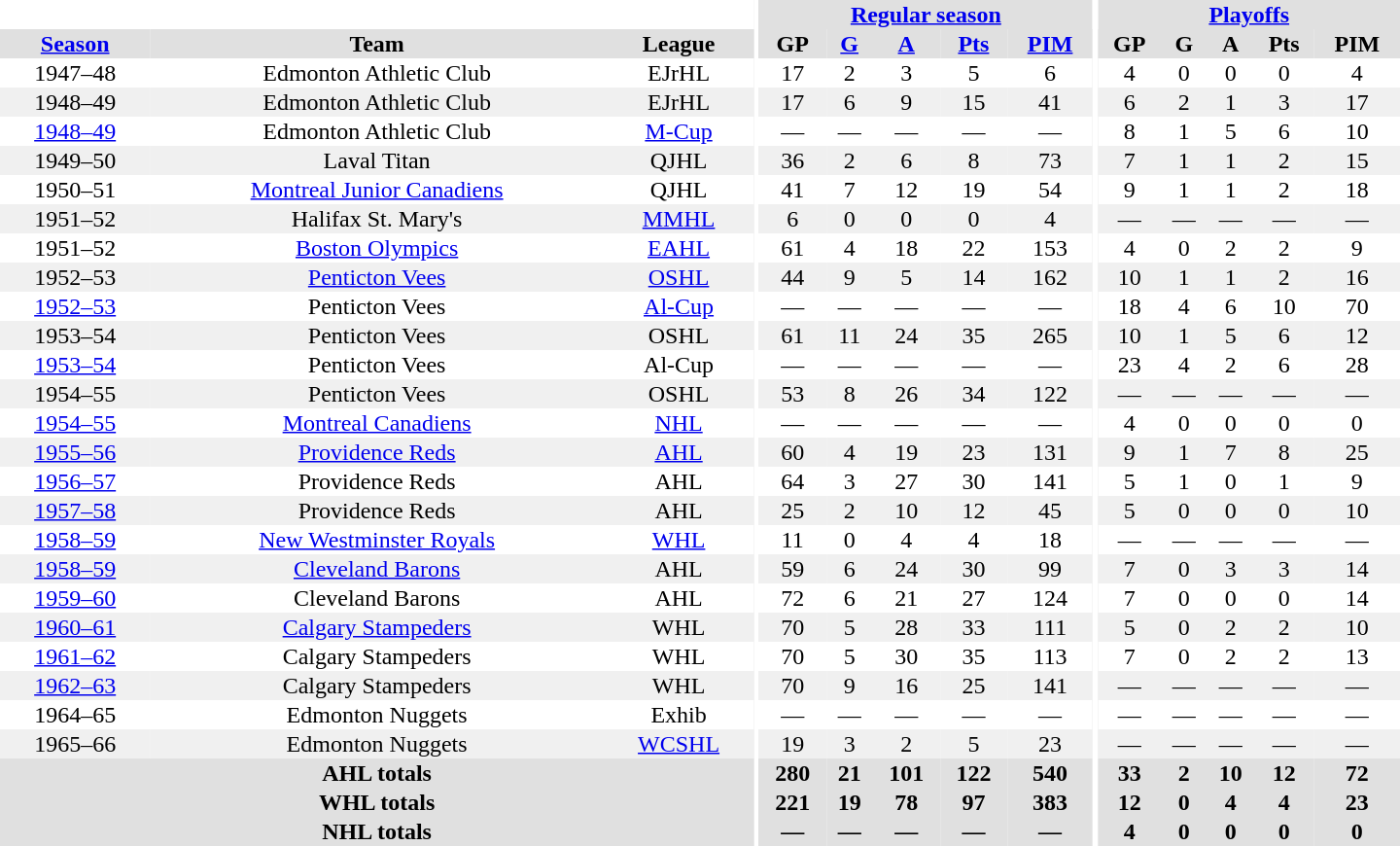<table border="0" cellpadding="1" cellspacing="0" style="text-align:center; width:60em">
<tr bgcolor="#e0e0e0">
<th colspan="3" bgcolor="#ffffff"></th>
<th rowspan="100" bgcolor="#ffffff"></th>
<th colspan="5"><a href='#'>Regular season</a></th>
<th rowspan="100" bgcolor="#ffffff"></th>
<th colspan="5"><a href='#'>Playoffs</a></th>
</tr>
<tr bgcolor="#e0e0e0">
<th><a href='#'>Season</a></th>
<th>Team</th>
<th>League</th>
<th>GP</th>
<th><a href='#'>G</a></th>
<th><a href='#'>A</a></th>
<th><a href='#'>Pts</a></th>
<th><a href='#'>PIM</a></th>
<th>GP</th>
<th>G</th>
<th>A</th>
<th>Pts</th>
<th>PIM</th>
</tr>
<tr>
<td>1947–48</td>
<td>Edmonton Athletic Club</td>
<td>EJrHL</td>
<td>17</td>
<td>2</td>
<td>3</td>
<td>5</td>
<td>6</td>
<td>4</td>
<td>0</td>
<td>0</td>
<td>0</td>
<td>4</td>
</tr>
<tr bgcolor="#f0f0f0">
<td>1948–49</td>
<td>Edmonton Athletic Club</td>
<td>EJrHL</td>
<td>17</td>
<td>6</td>
<td>9</td>
<td>15</td>
<td>41</td>
<td>6</td>
<td>2</td>
<td>1</td>
<td>3</td>
<td>17</td>
</tr>
<tr>
<td><a href='#'>1948–49</a></td>
<td>Edmonton Athletic Club</td>
<td><a href='#'>M-Cup</a></td>
<td>—</td>
<td>—</td>
<td>—</td>
<td>—</td>
<td>—</td>
<td>8</td>
<td>1</td>
<td>5</td>
<td>6</td>
<td>10</td>
</tr>
<tr bgcolor="#f0f0f0">
<td>1949–50</td>
<td>Laval Titan</td>
<td>QJHL</td>
<td>36</td>
<td>2</td>
<td>6</td>
<td>8</td>
<td>73</td>
<td>7</td>
<td>1</td>
<td>1</td>
<td>2</td>
<td>15</td>
</tr>
<tr>
<td>1950–51</td>
<td><a href='#'>Montreal Junior Canadiens</a></td>
<td>QJHL</td>
<td>41</td>
<td>7</td>
<td>12</td>
<td>19</td>
<td>54</td>
<td>9</td>
<td>1</td>
<td>1</td>
<td>2</td>
<td>18</td>
</tr>
<tr bgcolor="#f0f0f0">
<td>1951–52</td>
<td>Halifax St. Mary's</td>
<td><a href='#'>MMHL</a></td>
<td>6</td>
<td>0</td>
<td>0</td>
<td>0</td>
<td>4</td>
<td>—</td>
<td>—</td>
<td>—</td>
<td>—</td>
<td>—</td>
</tr>
<tr>
<td>1951–52</td>
<td><a href='#'>Boston Olympics</a></td>
<td><a href='#'>EAHL</a></td>
<td>61</td>
<td>4</td>
<td>18</td>
<td>22</td>
<td>153</td>
<td>4</td>
<td>0</td>
<td>2</td>
<td>2</td>
<td>9</td>
</tr>
<tr bgcolor="#f0f0f0">
<td>1952–53</td>
<td><a href='#'>Penticton Vees</a></td>
<td><a href='#'>OSHL</a></td>
<td>44</td>
<td>9</td>
<td>5</td>
<td>14</td>
<td>162</td>
<td>10</td>
<td>1</td>
<td>1</td>
<td>2</td>
<td>16</td>
</tr>
<tr>
<td><a href='#'>1952–53</a></td>
<td>Penticton Vees</td>
<td><a href='#'>Al-Cup</a></td>
<td>—</td>
<td>—</td>
<td>—</td>
<td>—</td>
<td>—</td>
<td>18</td>
<td>4</td>
<td>6</td>
<td>10</td>
<td>70</td>
</tr>
<tr bgcolor="#f0f0f0">
<td>1953–54</td>
<td>Penticton Vees</td>
<td>OSHL</td>
<td>61</td>
<td>11</td>
<td>24</td>
<td>35</td>
<td>265</td>
<td>10</td>
<td>1</td>
<td>5</td>
<td>6</td>
<td>12</td>
</tr>
<tr>
<td><a href='#'>1953–54</a></td>
<td>Penticton Vees</td>
<td>Al-Cup</td>
<td>—</td>
<td>—</td>
<td>—</td>
<td>—</td>
<td>—</td>
<td>23</td>
<td>4</td>
<td>2</td>
<td>6</td>
<td>28</td>
</tr>
<tr bgcolor="#f0f0f0">
<td>1954–55</td>
<td>Penticton Vees</td>
<td>OSHL</td>
<td>53</td>
<td>8</td>
<td>26</td>
<td>34</td>
<td>122</td>
<td>—</td>
<td>—</td>
<td>—</td>
<td>—</td>
<td>—</td>
</tr>
<tr>
<td><a href='#'>1954–55</a></td>
<td><a href='#'>Montreal Canadiens</a></td>
<td><a href='#'>NHL</a></td>
<td>—</td>
<td>—</td>
<td>—</td>
<td>—</td>
<td>—</td>
<td>4</td>
<td>0</td>
<td>0</td>
<td>0</td>
<td>0</td>
</tr>
<tr bgcolor="#f0f0f0">
<td><a href='#'>1955–56</a></td>
<td><a href='#'>Providence Reds</a></td>
<td><a href='#'>AHL</a></td>
<td>60</td>
<td>4</td>
<td>19</td>
<td>23</td>
<td>131</td>
<td>9</td>
<td>1</td>
<td>7</td>
<td>8</td>
<td>25</td>
</tr>
<tr>
<td><a href='#'>1956–57</a></td>
<td>Providence Reds</td>
<td>AHL</td>
<td>64</td>
<td>3</td>
<td>27</td>
<td>30</td>
<td>141</td>
<td>5</td>
<td>1</td>
<td>0</td>
<td>1</td>
<td>9</td>
</tr>
<tr bgcolor="#f0f0f0">
<td><a href='#'>1957–58</a></td>
<td>Providence Reds</td>
<td>AHL</td>
<td>25</td>
<td>2</td>
<td>10</td>
<td>12</td>
<td>45</td>
<td>5</td>
<td>0</td>
<td>0</td>
<td>0</td>
<td>10</td>
</tr>
<tr>
<td><a href='#'>1958–59</a></td>
<td><a href='#'>New Westminster Royals</a></td>
<td><a href='#'>WHL</a></td>
<td>11</td>
<td>0</td>
<td>4</td>
<td>4</td>
<td>18</td>
<td>—</td>
<td>—</td>
<td>—</td>
<td>—</td>
<td>—</td>
</tr>
<tr bgcolor="#f0f0f0">
<td><a href='#'>1958–59</a></td>
<td><a href='#'>Cleveland Barons</a></td>
<td>AHL</td>
<td>59</td>
<td>6</td>
<td>24</td>
<td>30</td>
<td>99</td>
<td>7</td>
<td>0</td>
<td>3</td>
<td>3</td>
<td>14</td>
</tr>
<tr>
<td><a href='#'>1959–60</a></td>
<td>Cleveland Barons</td>
<td>AHL</td>
<td>72</td>
<td>6</td>
<td>21</td>
<td>27</td>
<td>124</td>
<td>7</td>
<td>0</td>
<td>0</td>
<td>0</td>
<td>14</td>
</tr>
<tr bgcolor="#f0f0f0">
<td><a href='#'>1960–61</a></td>
<td><a href='#'>Calgary Stampeders</a></td>
<td>WHL</td>
<td>70</td>
<td>5</td>
<td>28</td>
<td>33</td>
<td>111</td>
<td>5</td>
<td>0</td>
<td>2</td>
<td>2</td>
<td>10</td>
</tr>
<tr>
<td><a href='#'>1961–62</a></td>
<td>Calgary Stampeders</td>
<td>WHL</td>
<td>70</td>
<td>5</td>
<td>30</td>
<td>35</td>
<td>113</td>
<td>7</td>
<td>0</td>
<td>2</td>
<td>2</td>
<td>13</td>
</tr>
<tr bgcolor="#f0f0f0">
<td><a href='#'>1962–63</a></td>
<td>Calgary Stampeders</td>
<td>WHL</td>
<td>70</td>
<td>9</td>
<td>16</td>
<td>25</td>
<td>141</td>
<td>—</td>
<td>—</td>
<td>—</td>
<td>—</td>
<td>—</td>
</tr>
<tr>
<td>1964–65</td>
<td>Edmonton Nuggets</td>
<td>Exhib</td>
<td>—</td>
<td>—</td>
<td>—</td>
<td>—</td>
<td>—</td>
<td>—</td>
<td>—</td>
<td>—</td>
<td>—</td>
<td>—</td>
</tr>
<tr bgcolor="#f0f0f0">
<td>1965–66</td>
<td>Edmonton Nuggets</td>
<td><a href='#'>WCSHL</a></td>
<td>19</td>
<td>3</td>
<td>2</td>
<td>5</td>
<td>23</td>
<td>—</td>
<td>—</td>
<td>—</td>
<td>—</td>
<td>—</td>
</tr>
<tr bgcolor="#e0e0e0">
<th colspan="3">AHL totals</th>
<th>280</th>
<th>21</th>
<th>101</th>
<th>122</th>
<th>540</th>
<th>33</th>
<th>2</th>
<th>10</th>
<th>12</th>
<th>72</th>
</tr>
<tr bgcolor="#e0e0e0">
<th colspan="3">WHL totals</th>
<th>221</th>
<th>19</th>
<th>78</th>
<th>97</th>
<th>383</th>
<th>12</th>
<th>0</th>
<th>4</th>
<th>4</th>
<th>23</th>
</tr>
<tr bgcolor="#e0e0e0">
<th colspan="3">NHL totals</th>
<th>—</th>
<th>—</th>
<th>—</th>
<th>—</th>
<th>—</th>
<th>4</th>
<th>0</th>
<th>0</th>
<th>0</th>
<th>0</th>
</tr>
</table>
